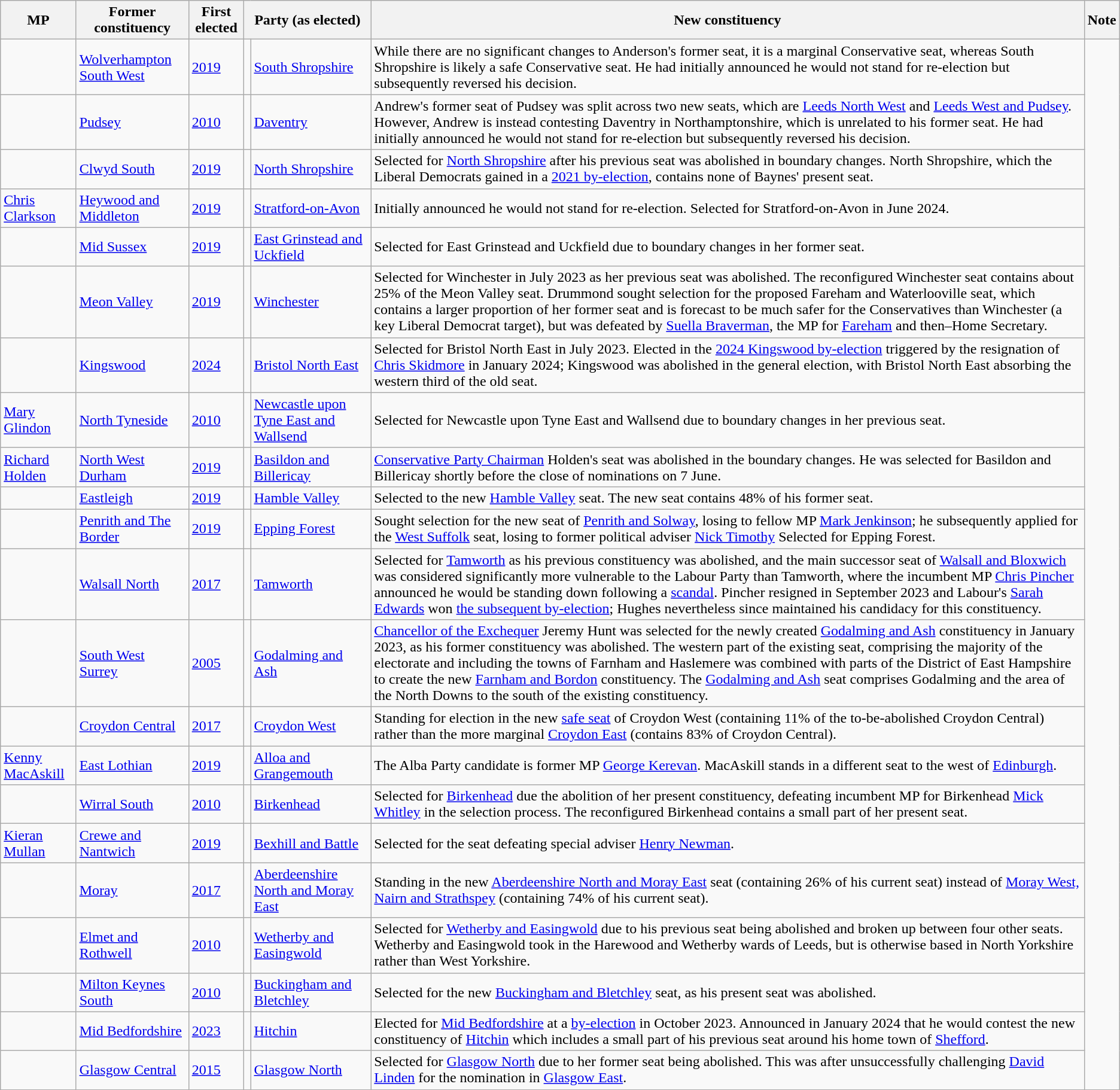<table class="wikitable sortable">
<tr>
<th scope="col">MP</th>
<th scope="col">Former constituency</th>
<th scope="col">First elected</th>
<th colspan=2>Party (as elected)</th>
<th scope="col">New constituency</th>
<th scope="col" class="unsortable">Note</th>
</tr>
<tr>
<td></td>
<td><a href='#'>Wolverhampton South West</a></td>
<td><a href='#'>2019</a></td>
<td></td>
<td><a href='#'>South Shropshire</a></td>
<td>While there are no significant changes to Anderson's former seat, it is a marginal Conservative seat, whereas South Shropshire is likely a safe Conservative seat. He had initially announced he would not stand for re-election but subsequently reversed his decision.</td>
</tr>
<tr>
<td></td>
<td><a href='#'>Pudsey</a></td>
<td><a href='#'>2010</a></td>
<td></td>
<td><a href='#'>Daventry</a></td>
<td>Andrew's former seat of Pudsey was split across two new seats, which are <a href='#'>Leeds North West</a> and <a href='#'>Leeds West and Pudsey</a>. However, Andrew is instead contesting Daventry in Northamptonshire, which is unrelated to his former seat. He had initially announced he would not stand for re-election but subsequently reversed his decision.</td>
</tr>
<tr>
<td></td>
<td><a href='#'>Clwyd South</a></td>
<td><a href='#'>2019</a></td>
<td></td>
<td><a href='#'>North Shropshire</a></td>
<td>Selected for <a href='#'>North Shropshire</a> after his previous seat was abolished in boundary changes. North Shropshire, which the Liberal Democrats gained in a <a href='#'>2021 by-election</a>, contains none of Baynes' present seat.</td>
</tr>
<tr>
<td><a href='#'>Chris Clarkson</a></td>
<td><a href='#'>Heywood and Middleton</a></td>
<td><a href='#'>2019</a></td>
<td></td>
<td><a href='#'>Stratford-on-Avon</a></td>
<td>Initially announced he would not stand for re-election. Selected for Stratford-on-Avon in June 2024.</td>
</tr>
<tr>
<td></td>
<td><a href='#'>Mid Sussex</a></td>
<td><a href='#'>2019</a></td>
<td></td>
<td><a href='#'>East Grinstead and Uckfield</a></td>
<td>Selected for East Grinstead and Uckfield due to boundary changes in her former seat.</td>
</tr>
<tr>
<td></td>
<td><a href='#'>Meon Valley</a></td>
<td><a href='#'>2019</a></td>
<td></td>
<td><a href='#'>Winchester</a></td>
<td>Selected for Winchester in July 2023 as her previous seat was abolished. The reconfigured Winchester seat contains about 25% of the Meon Valley seat. Drummond sought selection for the proposed Fareham and Waterlooville seat, which contains a larger proportion of her former seat and is forecast to be much safer for the Conservatives than Winchester (a key Liberal Democrat target), but was defeated by <a href='#'>Suella Braverman</a>, the MP for <a href='#'>Fareham</a> and then–Home Secretary.</td>
</tr>
<tr>
<td></td>
<td><a href='#'>Kingswood</a></td>
<td><a href='#'>2024</a></td>
<td></td>
<td><a href='#'>Bristol North East</a></td>
<td>Selected for Bristol North East in July 2023. Elected in the <a href='#'>2024 Kingswood by-election</a> triggered by the resignation of <a href='#'>Chris Skidmore</a> in January 2024; Kingswood was abolished in the general election, with Bristol North East absorbing the western third of the old seat.</td>
</tr>
<tr>
<td><a href='#'>Mary Glindon</a></td>
<td><a href='#'>North Tyneside</a></td>
<td><a href='#'>2010</a></td>
<td></td>
<td><a href='#'>Newcastle upon Tyne East and Wallsend</a></td>
<td>Selected for Newcastle upon Tyne East and Wallsend due to boundary changes in her previous seat.</td>
</tr>
<tr>
<td><a href='#'>Richard Holden</a></td>
<td><a href='#'>North West Durham</a></td>
<td><a href='#'>2019</a></td>
<td></td>
<td><a href='#'>Basildon and Billericay</a></td>
<td><a href='#'>Conservative Party Chairman</a> Holden's seat was abolished in the boundary changes. He was selected for Basildon and Billericay shortly before the close of nominations on 7 June.</td>
</tr>
<tr>
<td></td>
<td><a href='#'>Eastleigh</a></td>
<td><a href='#'>2019</a></td>
<td></td>
<td><a href='#'>Hamble Valley</a></td>
<td>Selected to the new <a href='#'>Hamble Valley</a> seat. The new seat contains 48% of his former seat.</td>
</tr>
<tr>
<td></td>
<td><a href='#'>Penrith and The Border</a></td>
<td><a href='#'>2019</a></td>
<td></td>
<td><a href='#'>Epping Forest</a></td>
<td>Sought selection for the new seat of <a href='#'>Penrith and Solway</a>, losing to fellow MP <a href='#'>Mark Jenkinson</a>; he subsequently applied for the <a href='#'>West Suffolk</a> seat, losing to former political adviser <a href='#'>Nick Timothy</a> Selected for Epping Forest.</td>
</tr>
<tr>
<td></td>
<td><a href='#'>Walsall North</a></td>
<td><a href='#'>2017</a></td>
<td></td>
<td><a href='#'>Tamworth</a></td>
<td>Selected for <a href='#'>Tamworth</a> as his previous constituency was abolished, and the main successor seat of <a href='#'>Walsall and Bloxwich</a> was considered significantly more vulnerable to the Labour Party than Tamworth, where the incumbent MP <a href='#'>Chris Pincher</a> announced he would be standing down following a <a href='#'>scandal</a>. Pincher resigned in September 2023 and Labour's <a href='#'>Sarah Edwards</a> won <a href='#'>the subsequent by-election</a>; Hughes nevertheless since maintained his candidacy for this constituency.</td>
</tr>
<tr>
<td></td>
<td><a href='#'>South West Surrey</a></td>
<td><a href='#'>2005</a></td>
<td></td>
<td><a href='#'>Godalming and Ash</a></td>
<td><a href='#'>Chancellor of the Exchequer</a> Jeremy Hunt was selected for the newly created <a href='#'>Godalming and Ash</a> constituency in January 2023, as his former constituency was abolished. The western part of the existing seat, comprising the majority of the electorate and including the towns of Farnham and Haslemere was combined with parts of the District of East Hampshire to create the new <a href='#'>Farnham and Bordon</a> constituency. The <a href='#'>Godalming and Ash</a> seat comprises Godalming and the area of the North Downs to the south of the existing constituency.</td>
</tr>
<tr>
<td></td>
<td><a href='#'>Croydon Central</a></td>
<td><a href='#'>2017</a></td>
<td></td>
<td><a href='#'>Croydon West</a></td>
<td>Standing for election in the new <a href='#'>safe seat</a> of Croydon West (containing 11% of the to-be-abolished Croydon Central) rather than the more marginal <a href='#'>Croydon East</a> (contains 83% of Croydon Central).</td>
</tr>
<tr>
<td><a href='#'>Kenny MacAskill</a></td>
<td><a href='#'>East Lothian</a></td>
<td><a href='#'>2019</a></td>
<td></td>
<td><a href='#'>Alloa and Grangemouth</a></td>
<td>The Alba Party candidate is former MP <a href='#'>George Kerevan</a>. MacAskill stands in a different seat to the west of <a href='#'>Edinburgh</a>.</td>
</tr>
<tr>
<td></td>
<td><a href='#'>Wirral South</a></td>
<td><a href='#'>2010</a></td>
<td></td>
<td><a href='#'>Birkenhead</a></td>
<td>Selected for <a href='#'>Birkenhead</a> due the abolition of her present constituency, defeating incumbent MP for Birkenhead <a href='#'>Mick Whitley</a> in the selection process. The reconfigured Birkenhead contains a small part of her present seat.</td>
</tr>
<tr>
<td><a href='#'>Kieran Mullan</a></td>
<td><a href='#'>Crewe and Nantwich</a></td>
<td><a href='#'>2019</a></td>
<td></td>
<td><a href='#'>Bexhill and Battle</a></td>
<td>Selected for the seat defeating special adviser <a href='#'>Henry Newman</a>.</td>
</tr>
<tr>
<td></td>
<td><a href='#'>Moray</a></td>
<td><a href='#'>2017</a></td>
<td></td>
<td><a href='#'>Aberdeenshire North and Moray East</a></td>
<td>Standing in the new <a href='#'>Aberdeenshire North and Moray East</a> seat (containing 26% of his current seat) instead of <a href='#'>Moray West, Nairn and Strathspey</a> (containing 74% of his current seat).</td>
</tr>
<tr>
<td></td>
<td><a href='#'>Elmet and Rothwell</a></td>
<td><a href='#'>2010</a></td>
<td></td>
<td><a href='#'>Wetherby and Easingwold</a></td>
<td>Selected for <a href='#'>Wetherby and Easingwold</a> due to his previous seat being abolished and broken up between four other seats. Wetherby and Easingwold took in the Harewood and Wetherby wards of Leeds, but is otherwise based in North Yorkshire rather than West Yorkshire.</td>
</tr>
<tr>
<td></td>
<td><a href='#'>Milton Keynes South</a></td>
<td><a href='#'>2010</a></td>
<td></td>
<td><a href='#'>Buckingham and Bletchley</a></td>
<td>Selected for the new <a href='#'>Buckingham and Bletchley</a> seat, as his present seat was abolished.</td>
</tr>
<tr>
<td></td>
<td><a href='#'>Mid Bedfordshire</a></td>
<td><a href='#'>2023</a></td>
<td></td>
<td><a href='#'>Hitchin</a></td>
<td>Elected for <a href='#'>Mid Bedfordshire</a> at a <a href='#'>by-election</a> in October 2023. Announced in January 2024 that he would contest the new constituency of <a href='#'>Hitchin</a> which includes a small part of his previous seat around his home town of <a href='#'>Shefford</a>.</td>
</tr>
<tr>
<td></td>
<td><a href='#'>Glasgow Central</a></td>
<td><a href='#'>2015</a></td>
<td></td>
<td><a href='#'>Glasgow North</a></td>
<td>Selected for <a href='#'>Glasgow North</a> due to her former seat being abolished. This was after unsuccessfully challenging <a href='#'>David Linden</a> for the nomination in <a href='#'>Glasgow East</a>.</td>
</tr>
</table>
